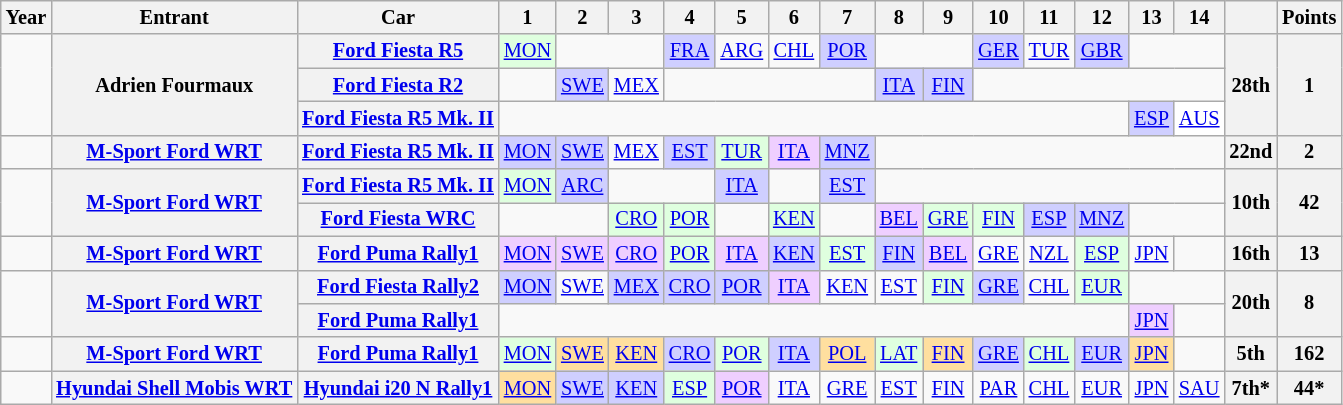<table class="wikitable" style="text-align:center; font-size:85%;">
<tr>
<th>Year</th>
<th>Entrant</th>
<th>Car</th>
<th>1</th>
<th>2</th>
<th>3</th>
<th>4</th>
<th>5</th>
<th>6</th>
<th>7</th>
<th>8</th>
<th>9</th>
<th>10</th>
<th>11</th>
<th>12</th>
<th>13</th>
<th>14</th>
<th></th>
<th>Points</th>
</tr>
<tr>
<td rowspan="3"></td>
<th rowspan="3" nowrap>Adrien Fourmaux</th>
<th nowrap><a href='#'>Ford Fiesta R5</a></th>
<td style="background:#DFFFDF;"><a href='#'>MON</a><br></td>
<td colspan=2></td>
<td style="background:#CFCFFF;"><a href='#'>FRA</a><br></td>
<td><a href='#'>ARG</a></td>
<td><a href='#'>CHL</a></td>
<td style="background:#CFCFFF;"><a href='#'>POR</a><br></td>
<td colspan=2></td>
<td style="background:#CFCFFF;"><a href='#'>GER</a><br></td>
<td><a href='#'>TUR</a></td>
<td style="background:#CFCFFF;"><a href='#'>GBR</a><br></td>
<td colspan=2></td>
<th rowspan="3">28th</th>
<th rowspan="3">1</th>
</tr>
<tr>
<th nowrap><a href='#'>Ford Fiesta R2</a></th>
<td></td>
<td style="background:#CFCFFF;"><a href='#'>SWE</a><br></td>
<td><a href='#'>MEX</a></td>
<td colspan=4></td>
<td style="background:#CFCFFF;"><a href='#'>ITA</a><br></td>
<td style="background:#CFCFFF;"><a href='#'>FIN</a><br></td>
<td colspan=5></td>
</tr>
<tr>
<th nowrap><a href='#'>Ford Fiesta R5 Mk. II</a></th>
<td colspan=12></td>
<td style="background:#CFCFFF;"><a href='#'>ESP</a><br></td>
<td style="background:#FFFFFF;"><a href='#'>AUS</a><br></td>
</tr>
<tr>
<td></td>
<th nowrap><a href='#'>M-Sport Ford WRT</a></th>
<th nowrap><a href='#'>Ford Fiesta R5 Mk. II</a></th>
<td style="background:#CFCFFF;"><a href='#'>MON</a><br></td>
<td style="background:#CFCFFF;"><a href='#'>SWE</a><br></td>
<td><a href='#'>MEX</a></td>
<td style="background:#CFCFFF;"><a href='#'>EST</a><br></td>
<td style="background:#DFFFDF;"><a href='#'>TUR</a><br></td>
<td style="background:#EFCFFF;"><a href='#'>ITA</a><br></td>
<td style="background:#CFCFFF;"><a href='#'>MNZ</a><br></td>
<td colspan=7></td>
<th>22nd</th>
<th>2</th>
</tr>
<tr>
<td rowspan="2"></td>
<th rowspan="2" nowrap><a href='#'>M-Sport Ford WRT</a></th>
<th nowrap><a href='#'>Ford Fiesta R5 Mk. II</a></th>
<td style="background:#DFFFDF;"><a href='#'>MON</a><br></td>
<td style="background:#CFCFFF;"><a href='#'>ARC</a><br></td>
<td colspan=2></td>
<td style="background:#CFCFFF;"><a href='#'>ITA</a><br></td>
<td></td>
<td style="background:#CFCFFF;"><a href='#'>EST</a><br></td>
<td colspan=7></td>
<th rowspan="2">10th</th>
<th rowspan="2">42</th>
</tr>
<tr>
<th nowrap><a href='#'>Ford Fiesta WRC</a></th>
<td colspan=2></td>
<td style="background:#DFFFDF;"><a href='#'>CRO</a><br></td>
<td style="background:#DFFFDF;"><a href='#'>POR</a><br></td>
<td></td>
<td style="background:#DFFFDF;"><a href='#'>KEN</a><br></td>
<td></td>
<td style="background:#EFCFFF;"><a href='#'>BEL</a><br></td>
<td style="background:#DFFFDF;"><a href='#'>GRE</a><br></td>
<td style="background:#DFFFDF;"><a href='#'>FIN</a><br></td>
<td style="background:#CFCFFF;"><a href='#'>ESP</a><br></td>
<td style="background:#CFCFFF;"><a href='#'>MNZ</a><br></td>
<td colspan=2></td>
</tr>
<tr>
<td></td>
<th nowrap><a href='#'>M-Sport Ford WRT</a></th>
<th nowrap><a href='#'>Ford Puma Rally1</a></th>
<td style="background:#EFCFFF;"><a href='#'>MON</a><br></td>
<td style="background:#EFCFFF;"><a href='#'>SWE</a><br></td>
<td style="background:#EFCFFF;"><a href='#'>CRO</a><br></td>
<td style="background:#DFFFDF;"><a href='#'>POR</a><br></td>
<td style="background:#EFCFFF;"><a href='#'>ITA</a><br></td>
<td style="background:#CFCFFF;"><a href='#'>KEN</a><br></td>
<td style="background:#DFFFDF;"><a href='#'>EST</a><br></td>
<td style="background:#CFCFFF;"><a href='#'>FIN</a><br></td>
<td style="background:#EFCFFF;"><a href='#'>BEL</a><br></td>
<td><a href='#'>GRE</a><br></td>
<td><a href='#'>NZL</a><br></td>
<td style="background:#DFFFDF;"><a href='#'>ESP</a><br></td>
<td><a href='#'>JPN</a><br></td>
<td></td>
<th>16th</th>
<th>13</th>
</tr>
<tr>
<td rowspan="2"></td>
<th rowspan="2" nowrap><a href='#'>M-Sport Ford WRT</a></th>
<th nowrap><a href='#'>Ford Fiesta Rally2</a></th>
<td style="background:#CFCFFF;"><a href='#'>MON</a><br></td>
<td><a href='#'>SWE</a></td>
<td style="background:#CFCFFF;"><a href='#'>MEX</a><br></td>
<td style="background:#CFCFFF;"><a href='#'>CRO</a><br></td>
<td style="background:#CFCFFF;"><a href='#'>POR</a><br></td>
<td style="background:#EFCFFF;"><a href='#'>ITA</a> <br></td>
<td><a href='#'>KEN</a></td>
<td><a href='#'>EST</a></td>
<td style="background:#DFFFDF;"><a href='#'>FIN</a><br></td>
<td style="background:#CFCFFF;"><a href='#'>GRE</a><br></td>
<td><a href='#'>CHL</a></td>
<td style="background:#DFFFDF;"><a href='#'>EUR</a><br></td>
<td colspan=2></td>
<th rowspan="2">20th</th>
<th rowspan="2">8</th>
</tr>
<tr>
<th nowrap><a href='#'>Ford Puma Rally1</a></th>
<td colspan=12></td>
<td style="background:#EFCFFF;"><a href='#'>JPN</a><br></td>
<td></td>
</tr>
<tr>
<td></td>
<th nowrap><a href='#'>M-Sport Ford WRT</a></th>
<th nowrap><a href='#'>Ford Puma Rally1</a></th>
<td style="background:#DFFFDF;"><a href='#'>MON</a><br></td>
<td style="background:#FFDF9F;"><a href='#'>SWE</a><br></td>
<td style="background:#FFDF9F;"><a href='#'>KEN</a><br></td>
<td style="background:#CFCFFF;"><a href='#'>CRO</a><br></td>
<td style="background:#DFFFDF;"><a href='#'>POR</a><br></td>
<td style="background:#CFCFFF;"><a href='#'>ITA</a> <br></td>
<td style="background:#FFDF9F;"><a href='#'>POL</a><br></td>
<td style="background:#DFFFDF;"><a href='#'>LAT</a><br></td>
<td style="background:#FFDF9F;"><a href='#'>FIN</a><br></td>
<td style="background:#CFCFFF;"><a href='#'>GRE</a><br></td>
<td style="background:#DFFFDF;"><a href='#'>CHL</a><br></td>
<td style="background:#CFCFFF;"><a href='#'>EUR</a><br></td>
<td style="background:#FFDF9F;"><a href='#'>JPN</a><br></td>
<td></td>
<th>5th</th>
<th>162</th>
</tr>
<tr>
<td></td>
<th nowrap><a href='#'>Hyundai Shell Mobis WRT</a></th>
<th nowrap><a href='#'>Hyundai i20 N Rally1</a></th>
<td style="background:#FFDF9F;"><a href='#'>MON</a><br></td>
<td style="background:#CFCFFF;"><a href='#'>SWE</a><br></td>
<td style="background:#CFCFFF;"><a href='#'>KEN</a><br></td>
<td style="background:#DFFFDF;"><a href='#'>ESP</a><br></td>
<td style="background:#EFCFFF;"><a href='#'>POR</a><br></td>
<td style="background:#;"><a href='#'>ITA</a><br></td>
<td style="background:#;"><a href='#'>GRE</a><br></td>
<td style="background:#;"><a href='#'>EST</a><br></td>
<td style="background:#;"><a href='#'>FIN</a><br></td>
<td style="background:#;"><a href='#'>PAR</a><br></td>
<td style="background:#;"><a href='#'>CHL</a><br></td>
<td style="background:#;"><a href='#'>EUR</a><br></td>
<td style="background:#;"><a href='#'>JPN</a><br></td>
<td style="background:#;"><a href='#'>SAU</a><br></td>
<th>7th*</th>
<th>44*</th>
</tr>
</table>
